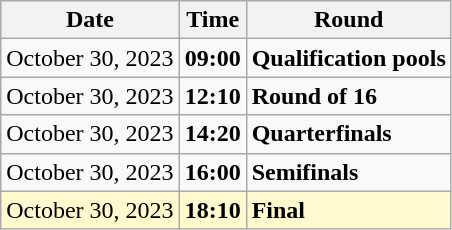<table class="wikitable">
<tr>
<th>Date</th>
<th>Time</th>
<th>Round</th>
</tr>
<tr>
<td>October 30, 2023</td>
<td><strong>09:00</strong></td>
<td><strong>Qualification pools</strong></td>
</tr>
<tr>
<td>October 30, 2023</td>
<td><strong>12:10</strong></td>
<td><strong>Round of 16</strong></td>
</tr>
<tr>
<td>October 30, 2023</td>
<td><strong>14:20</strong></td>
<td><strong>Quarterfinals</strong></td>
</tr>
<tr>
<td>October 30, 2023</td>
<td><strong>16:00</strong></td>
<td><strong>Semifinals</strong></td>
</tr>
<tr style=background:lemonchiffon>
<td>October 30, 2023</td>
<td><strong>18:10</strong></td>
<td><strong>Final</strong></td>
</tr>
</table>
